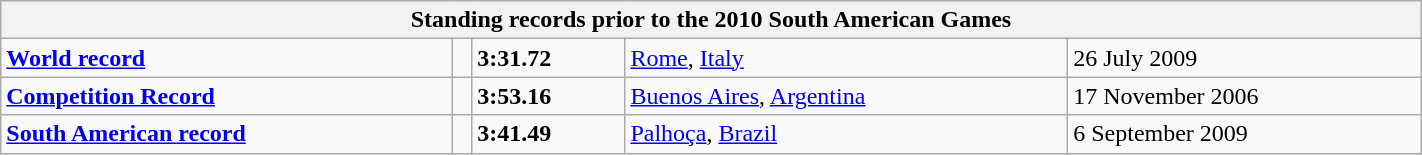<table class="wikitable" width=75%>
<tr>
<th colspan="5">Standing records prior to the 2010 South American Games</th>
</tr>
<tr>
<td><strong><a href='#'>World record</a></strong></td>
<td></td>
<td><strong>3:31.72</strong></td>
<td><a href='#'>Rome</a>, <a href='#'>Italy</a></td>
<td>26 July 2009</td>
</tr>
<tr>
<td><strong><a href='#'>Competition Record</a></strong></td>
<td></td>
<td><strong>3:53.16</strong></td>
<td><a href='#'>Buenos Aires</a>, <a href='#'>Argentina</a></td>
<td>17 November 2006</td>
</tr>
<tr>
<td><strong><a href='#'>South American record</a></strong></td>
<td></td>
<td><strong>3:41.49</strong></td>
<td><a href='#'>Palhoça</a>, <a href='#'>Brazil</a></td>
<td>6 September 2009</td>
</tr>
</table>
